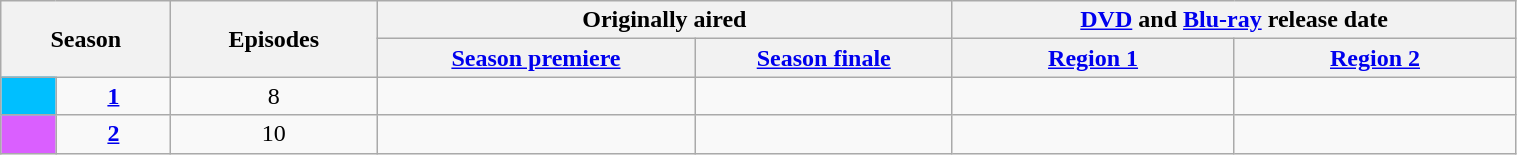<table class="wikitable" style="text-align:center; width:80%;">
<tr>
<th style="padding: 0 8px;" colspan="2" rowspan="2">Season</th>
<th style="padding: 0 8px;" rowspan="2">Episodes</th>
<th colspan="2">Originally aired</th>
<th colspan="2"><a href='#'>DVD</a> and <a href='#'>Blu-ray</a> release date</th>
</tr>
<tr>
<th><a href='#'>Season premiere</a></th>
<th><a href='#'>Season finale</a></th>
<th><a href='#'>Region 1</a></th>
<th><a href='#'>Region 2</a></th>
</tr>
<tr>
<td style="background:#00BFFF;"></td>
<td><strong><a href='#'>1</a></strong></td>
<td style="padding: 0 8px;">8</td>
<td style="padding: 0 8px;"></td>
<td></td>
<td></td>
<td></td>
</tr>
<tr>
<td style="background:#DA5FFF;"></td>
<td><strong><a href='#'>2</a></strong></td>
<td style="padding: 0 8px;">10</td>
<td style="padding: 0 8px;"></td>
<td></td>
<td></td>
<td></td>
</tr>
</table>
